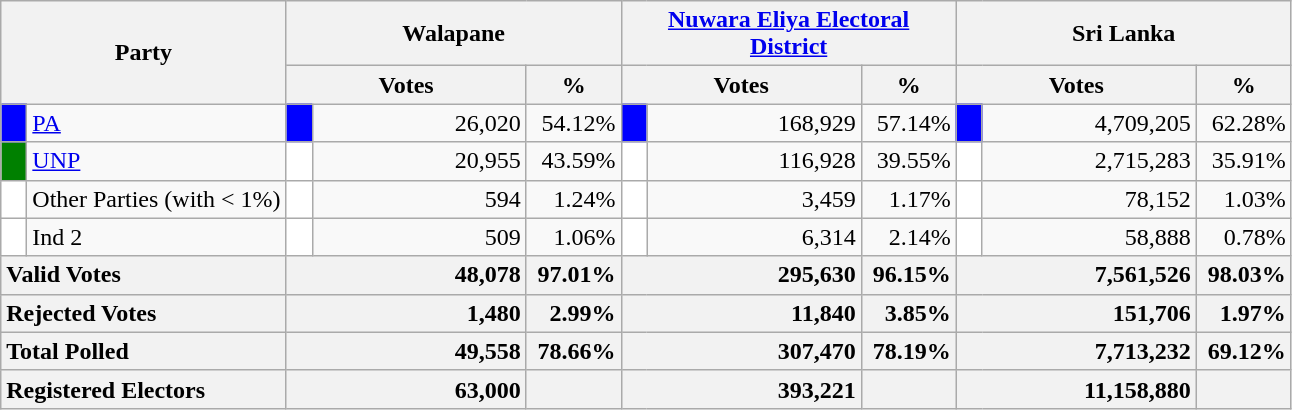<table class="wikitable">
<tr>
<th colspan="2" width="144px"rowspan="2">Party</th>
<th colspan="3" width="216px">Walapane</th>
<th colspan="3" width="216px"><a href='#'>Nuwara Eliya Electoral District</a></th>
<th colspan="3" width="216px">Sri Lanka</th>
</tr>
<tr>
<th colspan="2" width="144px">Votes</th>
<th>%</th>
<th colspan="2" width="144px">Votes</th>
<th>%</th>
<th colspan="2" width="144px">Votes</th>
<th>%</th>
</tr>
<tr>
<td style="background-color:blue;" width="10px"></td>
<td style="text-align:left;"><a href='#'>PA</a></td>
<td style="background-color:blue;" width="10px"></td>
<td style="text-align:right;">26,020</td>
<td style="text-align:right;">54.12%</td>
<td style="background-color:blue;" width="10px"></td>
<td style="text-align:right;">168,929</td>
<td style="text-align:right;">57.14%</td>
<td style="background-color:blue;" width="10px"></td>
<td style="text-align:right;">4,709,205</td>
<td style="text-align:right;">62.28%</td>
</tr>
<tr>
<td style="background-color:green;" width="10px"></td>
<td style="text-align:left;"><a href='#'>UNP</a></td>
<td style="background-color:white;" width="10px"></td>
<td style="text-align:right;">20,955</td>
<td style="text-align:right;">43.59%</td>
<td style="background-color:white;" width="10px"></td>
<td style="text-align:right;">116,928</td>
<td style="text-align:right;">39.55%</td>
<td style="background-color:white;" width="10px"></td>
<td style="text-align:right;">2,715,283</td>
<td style="text-align:right;">35.91%</td>
</tr>
<tr>
<td style="background-color:white;" width="10px"></td>
<td style="text-align:left;">Other Parties (with < 1%)</td>
<td style="background-color:white;" width="10px"></td>
<td style="text-align:right;">594</td>
<td style="text-align:right;">1.24%</td>
<td style="background-color:white;" width="10px"></td>
<td style="text-align:right;">3,459</td>
<td style="text-align:right;">1.17%</td>
<td style="background-color:white;" width="10px"></td>
<td style="text-align:right;">78,152</td>
<td style="text-align:right;">1.03%</td>
</tr>
<tr>
<td style="background-color:white;" width="10px"></td>
<td style="text-align:left;">Ind 2</td>
<td style="background-color:white;" width="10px"></td>
<td style="text-align:right;">509</td>
<td style="text-align:right;">1.06%</td>
<td style="background-color:white;" width="10px"></td>
<td style="text-align:right;">6,314</td>
<td style="text-align:right;">2.14%</td>
<td style="background-color:white;" width="10px"></td>
<td style="text-align:right;">58,888</td>
<td style="text-align:right;">0.78%</td>
</tr>
<tr>
<th colspan="2" width="144px"style="text-align:left;">Valid Votes</th>
<th style="text-align:right;"colspan="2" width="144px">48,078</th>
<th style="text-align:right;">97.01%</th>
<th style="text-align:right;"colspan="2" width="144px">295,630</th>
<th style="text-align:right;">96.15%</th>
<th style="text-align:right;"colspan="2" width="144px">7,561,526</th>
<th style="text-align:right;">98.03%</th>
</tr>
<tr>
<th colspan="2" width="144px"style="text-align:left;">Rejected Votes</th>
<th style="text-align:right;"colspan="2" width="144px">1,480</th>
<th style="text-align:right;">2.99%</th>
<th style="text-align:right;"colspan="2" width="144px">11,840</th>
<th style="text-align:right;">3.85%</th>
<th style="text-align:right;"colspan="2" width="144px">151,706</th>
<th style="text-align:right;">1.97%</th>
</tr>
<tr>
<th colspan="2" width="144px"style="text-align:left;">Total Polled</th>
<th style="text-align:right;"colspan="2" width="144px">49,558</th>
<th style="text-align:right;">78.66%</th>
<th style="text-align:right;"colspan="2" width="144px">307,470</th>
<th style="text-align:right;">78.19%</th>
<th style="text-align:right;"colspan="2" width="144px">7,713,232</th>
<th style="text-align:right;">69.12%</th>
</tr>
<tr>
<th colspan="2" width="144px"style="text-align:left;">Registered Electors</th>
<th style="text-align:right;"colspan="2" width="144px">63,000</th>
<th></th>
<th style="text-align:right;"colspan="2" width="144px">393,221</th>
<th></th>
<th style="text-align:right;"colspan="2" width="144px">11,158,880</th>
<th></th>
</tr>
</table>
